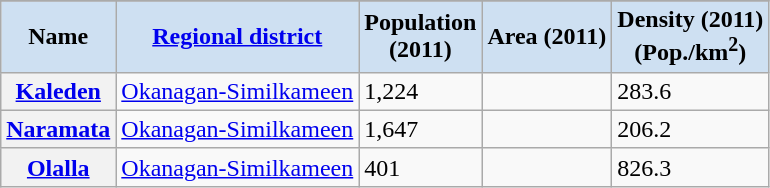<table class="wikitable sortable plainrowheaders">
<tr>
</tr>
<tr>
<th scope="col" style="background-color:#CEE0F2;">Name</th>
<th scope="col" style="background-color:#CEE0F2;"><a href='#'>Regional district</a></th>
<th scope="col" style="background-color:#CEE0F2;">Population<br>(2011)</th>
<th scope="col" style="background-color:#CEE0F2;">Area (2011)</th>
<th scope="col" style="background-color:#CEE0F2;">Density (2011)<br>(Pop./km<sup>2</sup>)</th>
</tr>
<tr>
<th scope="row"><a href='#'>Kaleden</a></th>
<td><a href='#'>Okanagan-Similkameen</a></td>
<td>1,224</td>
<td></td>
<td>283.6</td>
</tr>
<tr>
<th scope="row"><a href='#'>Naramata</a></th>
<td><a href='#'>Okanagan-Similkameen</a></td>
<td>1,647</td>
<td></td>
<td>206.2</td>
</tr>
<tr>
<th scope="row"><a href='#'>Olalla</a></th>
<td><a href='#'>Okanagan-Similkameen</a></td>
<td>401</td>
<td></td>
<td>826.3</td>
</tr>
</table>
